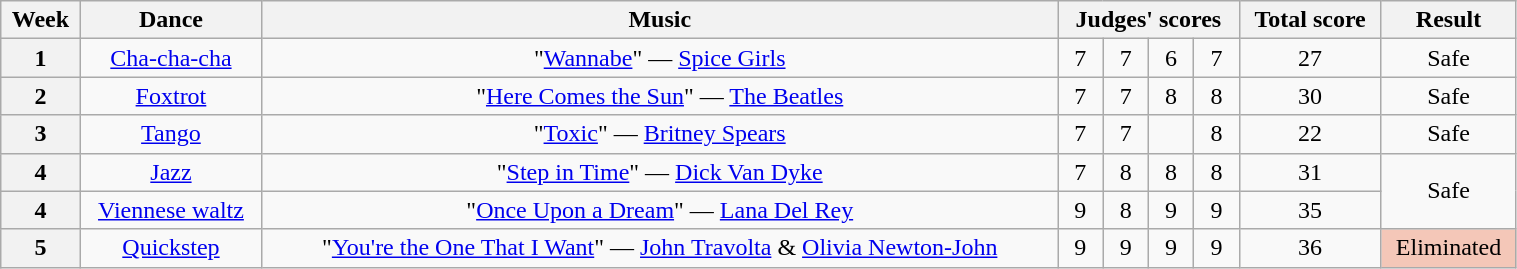<table class="wikitable unsortable" style="text-align:center; width:80%">
<tr>
<th scope="col">Week</th>
<th scope="col">Dance</th>
<th scope="col">Music</th>
<th scope="col" colspan="4">Judges' scores</th>
<th scope="col">Total score</th>
<th scope="col">Result</th>
</tr>
<tr>
<th scope="row">1</th>
<td><a href='#'>Cha-cha-cha</a></td>
<td>"<a href='#'>Wannabe</a>" — <a href='#'>Spice Girls</a></td>
<td>7</td>
<td>7</td>
<td>6</td>
<td>7</td>
<td>27</td>
<td>Safe</td>
</tr>
<tr>
<th scope="row">2</th>
<td><a href='#'>Foxtrot</a></td>
<td>"<a href='#'>Here Comes the Sun</a>" — <a href='#'>The Beatles</a></td>
<td>7</td>
<td>7</td>
<td>8</td>
<td>8</td>
<td>30</td>
<td>Safe</td>
</tr>
<tr>
<th scope="row">3</th>
<td><a href='#'>Tango</a></td>
<td>"<a href='#'>Toxic</a>" — <a href='#'>Britney Spears</a></td>
<td>7</td>
<td>7</td>
<td></td>
<td>8</td>
<td>22</td>
<td>Safe</td>
</tr>
<tr>
<th scope="row">4<br></th>
<td><a href='#'>Jazz</a></td>
<td>"<a href='#'>Step in Time</a>" — <a href='#'>Dick Van Dyke</a></td>
<td>7</td>
<td>8</td>
<td>8</td>
<td>8</td>
<td>31</td>
<td rowspan="2">Safe</td>
</tr>
<tr>
<th scope="row">4<br></th>
<td><a href='#'>Viennese waltz</a></td>
<td>"<a href='#'>Once Upon a Dream</a>" — <a href='#'>Lana Del Rey</a></td>
<td>9</td>
<td>8</td>
<td>9</td>
<td>9</td>
<td>35</td>
</tr>
<tr>
<th scope="row">5</th>
<td><a href='#'>Quickstep</a></td>
<td>"<a href='#'>You're the One That I Want</a>" — <a href='#'>John Travolta</a> & <a href='#'>Olivia Newton-John</a></td>
<td>9</td>
<td>9</td>
<td>9</td>
<td>9</td>
<td>36</td>
<td bgcolor="f4c7b8">Eliminated</td>
</tr>
</table>
